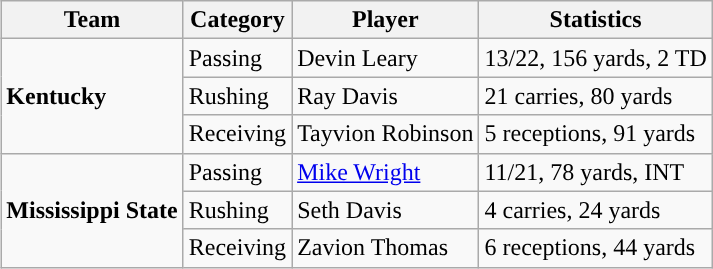<table class="wikitable" style="float: right;">
<tr>
<th>Team</th>
<th>Category</th>
<th>Player</th>
<th>Statistics</th>
</tr>
<tr>
<td rowspan=3><strong>Kentucky</strong></td>
<td>Passing</td>
<td>Devin Leary</td>
<td>13/22, 156 yards, 2 TD</td>
</tr>
<tr>
<td>Rushing</td>
<td>Ray Davis</td>
<td>21 carries, 80 yards</td>
</tr>
<tr>
<td>Receiving</td>
<td>Tayvion Robinson</td>
<td>5 receptions, 91 yards</td>
</tr>
<tr>
<td rowspan=3><strong>Mississippi State</strong></td>
<td>Passing</td>
<td><a href='#'>Mike Wright</a></td>
<td>11/21, 78 yards, INT</td>
</tr>
<tr>
<td>Rushing</td>
<td>Seth Davis</td>
<td>4 carries, 24 yards</td>
</tr>
<tr>
<td>Receiving</td>
<td>Zavion Thomas</td>
<td>6 receptions, 44 yards</td>
</tr>
</table>
